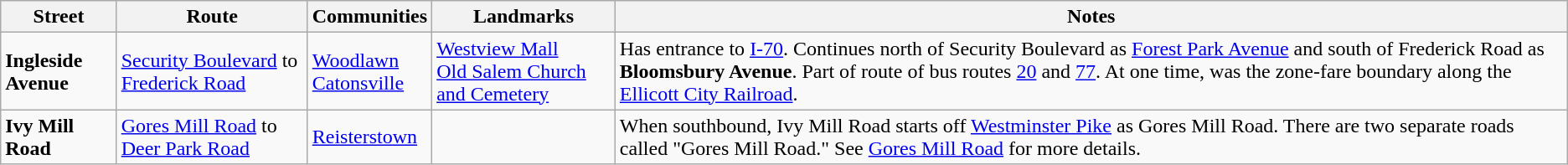<table class="wikitable">
<tr>
<th>Street</th>
<th>Route</th>
<th>Communities</th>
<th>Landmarks</th>
<th>Notes</th>
</tr>
<tr>
<td><strong>Ingleside Avenue</strong></td>
<td><a href='#'>Security Boulevard</a> to <a href='#'>Frederick Road</a></td>
<td><a href='#'>Woodlawn</a><br><a href='#'>Catonsville</a></td>
<td><a href='#'>Westview Mall</a><br><a href='#'>Old Salem Church and Cemetery</a></td>
<td>Has entrance to <a href='#'>I-70</a>. Continues north of Security Boulevard as <a href='#'>Forest Park Avenue</a> and south of Frederick Road as <strong>Bloomsbury Avenue</strong>. Part of route of bus routes <a href='#'>20</a> and <a href='#'>77</a>. At one time, was the zone-fare boundary along the <a href='#'>Ellicott City Railroad</a>.</td>
</tr>
<tr>
<td><strong>Ivy Mill Road</strong></td>
<td><a href='#'>Gores Mill Road</a> to <a href='#'>Deer Park Road</a></td>
<td><a href='#'>Reisterstown</a></td>
<td></td>
<td>When southbound, Ivy Mill Road starts off <a href='#'>Westminster Pike</a> as Gores Mill Road. There are two separate roads called "Gores Mill Road." See <a href='#'>Gores Mill Road</a> for more details.</td>
</tr>
</table>
